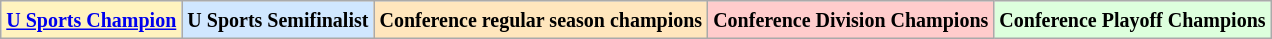<table class="wikitable">
<tr>
<td bgcolor="#FFF3BF"><small><strong><a href='#'>U Sports Champion</a> </strong></small></td>
<td bgcolor="#D0E7FF"><small><strong>U Sports Semifinalist</strong></small></td>
<td bgcolor="#FFE6BD"><small><strong>Conference regular season champions</strong></small></td>
<td bgcolor="#FFCCCC"><small><strong>Conference Division Champions</strong></small></td>
<td bgcolor="#ddffdd"><small><strong>Conference Playoff Champions</strong></small></td>
</tr>
</table>
